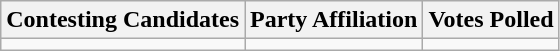<table class="wikitable sortable">
<tr>
<th>Contesting Candidates</th>
<th>Party Affiliation</th>
<th>Votes Polled</th>
</tr>
<tr>
<td></td>
<td></td>
<td></td>
</tr>
</table>
